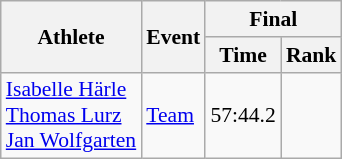<table class="wikitable" border="1" style="font-size:90%">
<tr>
<th rowspan=2>Athlete</th>
<th rowspan=2>Event</th>
<th colspan=2>Final</th>
</tr>
<tr>
<th>Time</th>
<th>Rank</th>
</tr>
<tr>
<td rowspan=1><a href='#'>Isabelle Härle</a><br><a href='#'>Thomas Lurz</a><br><a href='#'>Jan Wolfgarten</a></td>
<td><a href='#'>Team</a></td>
<td align=center>57:44.2</td>
<td align=center></td>
</tr>
</table>
